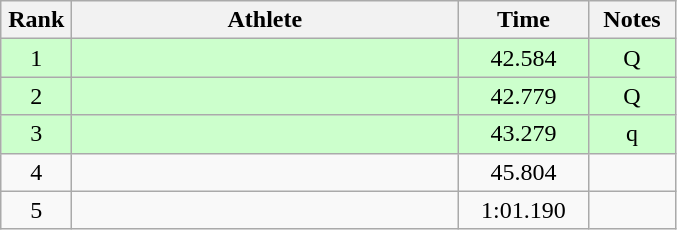<table class=wikitable style="text-align:center">
<tr>
<th width=40>Rank</th>
<th width=250>Athlete</th>
<th width=80>Time</th>
<th width=50>Notes</th>
</tr>
<tr bgcolor="ccffcc">
<td>1</td>
<td align=left></td>
<td>42.584</td>
<td>Q</td>
</tr>
<tr bgcolor="ccffcc">
<td>2</td>
<td align=left></td>
<td>42.779</td>
<td>Q</td>
</tr>
<tr bgcolor="ccffcc">
<td>3</td>
<td align=left></td>
<td>43.279</td>
<td>q</td>
</tr>
<tr>
<td>4</td>
<td align=left></td>
<td>45.804</td>
<td></td>
</tr>
<tr>
<td>5</td>
<td align=left></td>
<td>1:01.190</td>
<td></td>
</tr>
</table>
